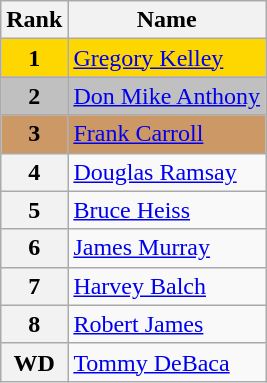<table class="wikitable">
<tr>
<th>Rank</th>
<th>Name</th>
</tr>
<tr bgcolor="gold">
<td align="center"><strong>1</strong></td>
<td><a href='#'>Gregory Kelley</a></td>
</tr>
<tr bgcolor="silver">
<td align="center"><strong>2</strong></td>
<td><a href='#'>Don Mike Anthony</a></td>
</tr>
<tr bgcolor="cc9966">
<td align="center"><strong>3</strong></td>
<td><a href='#'>Frank Carroll</a></td>
</tr>
<tr>
<th>4</th>
<td><a href='#'>Douglas Ramsay</a></td>
</tr>
<tr>
<th>5</th>
<td><a href='#'>Bruce Heiss</a></td>
</tr>
<tr>
<th>6</th>
<td><a href='#'>James Murray</a></td>
</tr>
<tr>
<th>7</th>
<td><a href='#'>Harvey Balch</a></td>
</tr>
<tr>
<th>8</th>
<td><a href='#'>Robert James</a></td>
</tr>
<tr>
<th>WD</th>
<td><a href='#'>Tommy DeBaca</a></td>
</tr>
</table>
